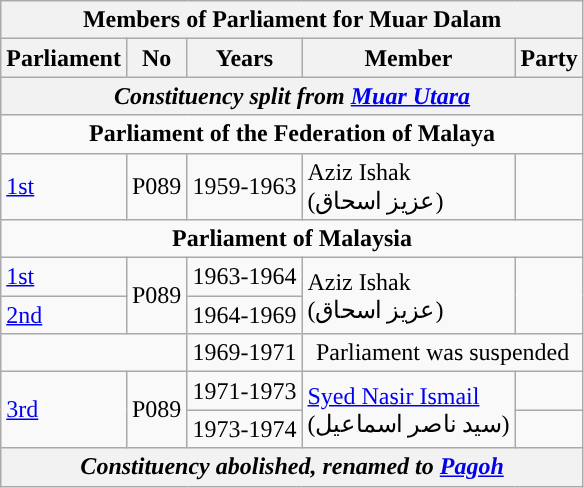<table class=wikitable>
<tr>
<th colspan="5">Members of Parliament for Muar Dalam</th>
</tr>
<tr>
<th>Parliament</th>
<th>No</th>
<th>Years</th>
<th>Member</th>
<th>Party</th>
</tr>
<tr>
<th colspan="5" align="center"><em>Constituency split from <a href='#'>Muar Utara</a></em></th>
</tr>
<tr>
<td colspan="5" align="center"><strong>Parliament of the Federation of Malaya</strong></td>
</tr>
<tr>
<td><a href='#'>1st</a></td>
<td>P089</td>
<td>1959-1963</td>
<td>Aziz Ishak  <br>(عزيز اسحاق)</td>
<td></td>
</tr>
<tr>
<td colspan="5" align="center"><strong>Parliament of Malaysia</strong></td>
</tr>
<tr>
<td><a href='#'>1st</a></td>
<td rowspan="2">P089</td>
<td>1963-1964</td>
<td rowspan=2>Aziz Ishak <br> (عزيز اسحاق)</td>
<td rowspan=2></td>
</tr>
<tr>
<td><a href='#'>2nd</a></td>
<td>1964-1969</td>
</tr>
<tr>
<td colspan="2"></td>
<td>1969-1971</td>
<td colspan=2 align=center>Parliament was suspended</td>
</tr>
<tr>
<td rowspan=2><a href='#'>3rd</a></td>
<td rowspan="2">P089</td>
<td>1971-1973</td>
<td rowspan=2><a href='#'>Syed Nasir Ismail</a>  <br>(سيد ناصر اسماعيل)</td>
<td></td>
</tr>
<tr>
<td>1973-1974</td>
<td></td>
</tr>
<tr>
<th colspan="5" align="center"><em>Constituency abolished, renamed to <a href='#'>Pagoh</a></em></th>
</tr>
</table>
